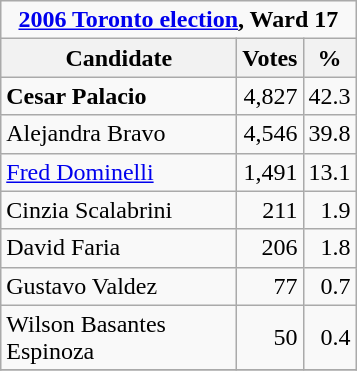<table class="wikitable">
<tr>
<td Colspan="3" align="center"><strong><a href='#'>2006 Toronto election</a>, Ward 17</strong></td>
</tr>
<tr>
<th bgcolor="#DDDDFF" width="150px">Candidate</th>
<th bgcolor="#DDDDFF">Votes</th>
<th bgcolor="#DDDDFF">%</th>
</tr>
<tr>
<td><strong>Cesar Palacio</strong></td>
<td align=right>4,827</td>
<td align=right>42.3</td>
</tr>
<tr>
<td>Alejandra Bravo</td>
<td align=right>4,546</td>
<td align=right>39.8</td>
</tr>
<tr>
<td><a href='#'>Fred Dominelli</a></td>
<td align=right>1,491</td>
<td align=right>13.1</td>
</tr>
<tr>
<td>Cinzia Scalabrini</td>
<td align=right>211</td>
<td align=right>1.9</td>
</tr>
<tr>
<td>David Faria</td>
<td align=right>206</td>
<td align=right>1.8</td>
</tr>
<tr>
<td>Gustavo Valdez</td>
<td align=right>77</td>
<td align=right>0.7</td>
</tr>
<tr>
<td>Wilson Basantes Espinoza</td>
<td align=right>50</td>
<td align=right>0.4</td>
</tr>
<tr>
</tr>
</table>
